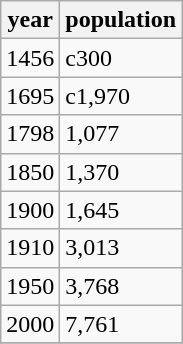<table class="wikitable">
<tr>
<th>year</th>
<th>population</th>
</tr>
<tr>
<td>1456</td>
<td>c300</td>
</tr>
<tr>
<td>1695</td>
<td>c1,970</td>
</tr>
<tr>
<td>1798</td>
<td>1,077</td>
</tr>
<tr>
<td>1850</td>
<td>1,370</td>
</tr>
<tr>
<td>1900</td>
<td>1,645</td>
</tr>
<tr>
<td>1910</td>
<td>3,013</td>
</tr>
<tr>
<td>1950</td>
<td>3,768</td>
</tr>
<tr>
<td>2000</td>
<td>7,761</td>
</tr>
<tr>
</tr>
</table>
